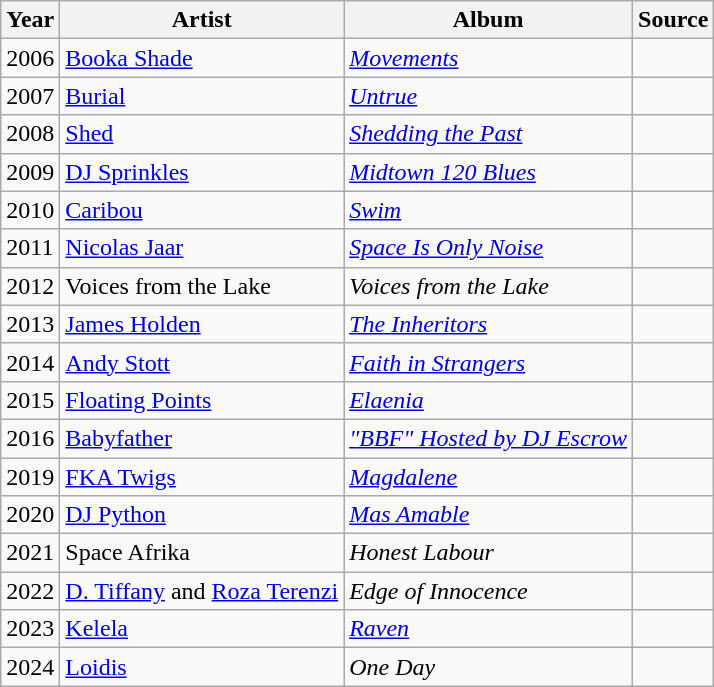<table class="wikitable">
<tr>
<th>Year</th>
<th>Artist</th>
<th>Album</th>
<th>Source</th>
</tr>
<tr>
<td>2006</td>
<td><a href='#'>Booka Shade</a></td>
<td><a href='#'><em>Movements</em></a></td>
<td></td>
</tr>
<tr>
<td>2007</td>
<td><a href='#'>Burial</a></td>
<td><a href='#'><em>Untrue</em></a></td>
<td></td>
</tr>
<tr>
<td>2008</td>
<td><a href='#'>Shed</a></td>
<td><em><a href='#'>Shedding the Past</a></em></td>
<td></td>
</tr>
<tr>
<td>2009</td>
<td><a href='#'>DJ Sprinkles</a></td>
<td><em><a href='#'>Midtown 120 Blues</a></em></td>
<td></td>
</tr>
<tr>
<td>2010</td>
<td><a href='#'>Caribou</a></td>
<td><a href='#'><em>Swim</em></a></td>
<td></td>
</tr>
<tr>
<td>2011</td>
<td><a href='#'>Nicolas Jaar</a></td>
<td><em><a href='#'>Space Is Only Noise</a></em></td>
<td></td>
</tr>
<tr>
<td>2012</td>
<td>Voices from the Lake</td>
<td><em>Voices from the Lake</em></td>
<td></td>
</tr>
<tr>
<td>2013</td>
<td><a href='#'>James Holden</a></td>
<td><a href='#'><em>The Inheritors</em></a></td>
<td></td>
</tr>
<tr>
<td>2014</td>
<td><a href='#'>Andy Stott</a></td>
<td><em><a href='#'>Faith in Strangers</a></em></td>
<td></td>
</tr>
<tr>
<td>2015</td>
<td><a href='#'>Floating Points</a></td>
<td><a href='#'><em>Elaenia</em></a></td>
<td></td>
</tr>
<tr>
<td>2016</td>
<td><a href='#'>Babyfather</a></td>
<td><em><a href='#'>"BBF" Hosted by DJ Escrow</a></em></td>
<td></td>
</tr>
<tr>
<td>2019</td>
<td><a href='#'>FKA Twigs</a></td>
<td><a href='#'><em>Magdalene</em></a></td>
<td></td>
</tr>
<tr>
<td>2020</td>
<td><a href='#'>DJ Python</a></td>
<td><em><a href='#'>Mas Amable</a></em></td>
<td></td>
</tr>
<tr>
<td>2021</td>
<td>Space Afrika</td>
<td><em>Honest Labour</em></td>
<td></td>
</tr>
<tr>
<td>2022</td>
<td><a href='#'>D. Tiffany</a> and <a href='#'>Roza Terenzi</a></td>
<td><em>Edge of Innocence</em></td>
<td></td>
</tr>
<tr>
<td>2023</td>
<td><a href='#'>Kelela</a></td>
<td><a href='#'><em>Raven</em></a></td>
<td></td>
</tr>
<tr>
<td>2024</td>
<td><a href='#'>Loidis</a></td>
<td><em>One Day</em></td>
<td></td>
</tr>
</table>
